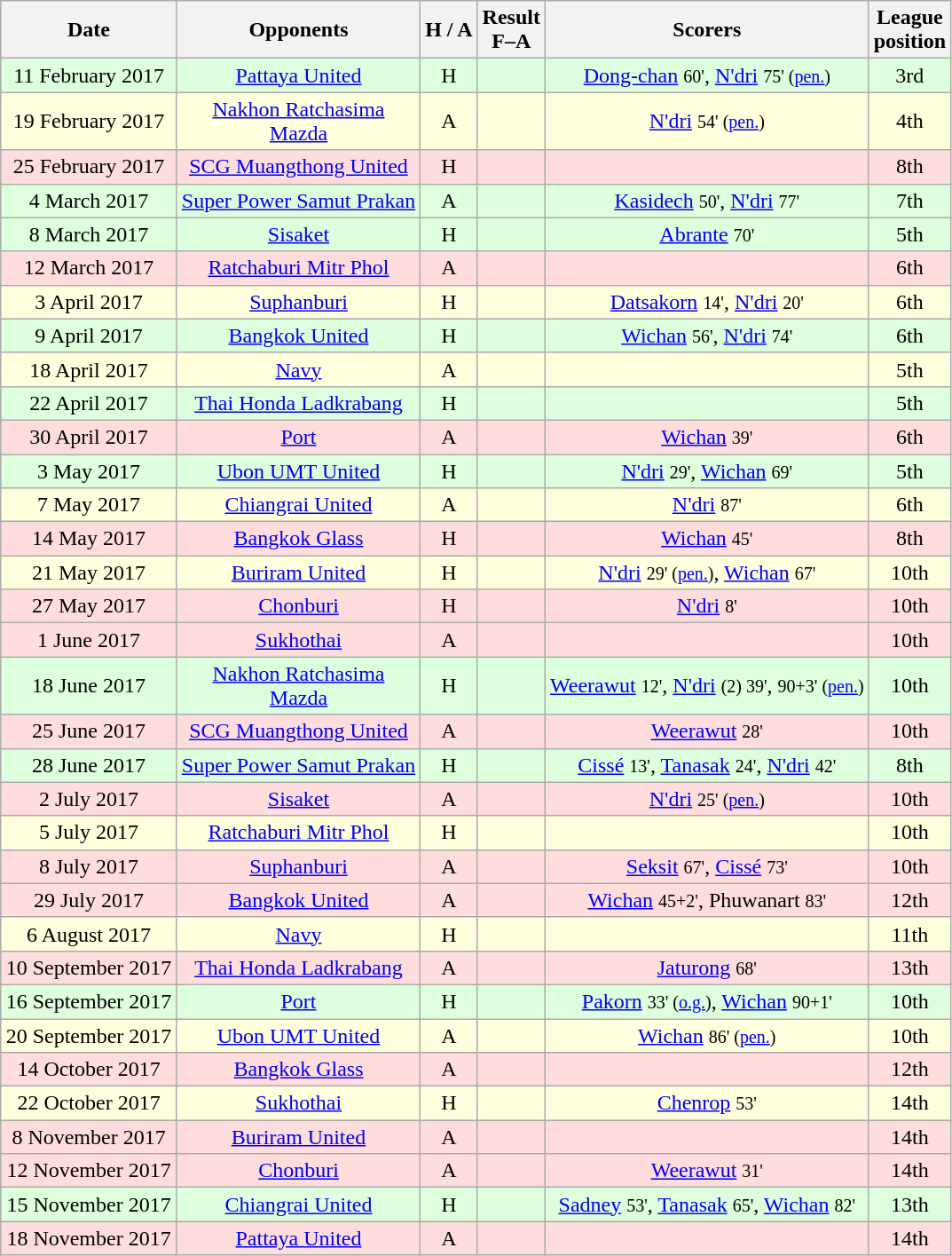<table class="wikitable" style="text-align:center">
<tr>
<th width="125">Date</th>
<th width="170">Opponents</th>
<th nowrap>H / A</th>
<th>Result<br>F–A</th>
<th>Scorers</th>
<th>League<br>position</th>
</tr>
<tr bgcolor="#ddffdd">
<td>11 February 2017</td>
<td><a href='#'>Pattaya United</a></td>
<td>H</td>
<td> </td>
<td><a href='#'>Dong-chan</a> <small>60'</small>, <a href='#'>N'dri</a> <small>75' (<a href='#'>pen.</a>)</small></td>
<td>3rd</td>
</tr>
<tr bgcolor="#ffffdd">
<td>19 February 2017</td>
<td><a href='#'>Nakhon Ratchasima Mazda</a></td>
<td>A</td>
<td> </td>
<td><a href='#'>N'dri</a> <small>54' (<a href='#'>pen.</a>)</small></td>
<td>4th</td>
</tr>
<tr bgcolor="#ffdddd">
<td>25 February 2017</td>
<td><a href='#'>SCG Muangthong United</a></td>
<td>H</td>
<td> </td>
<td></td>
<td>8th</td>
</tr>
<tr bgcolor="#ddffdd">
<td>4 March 2017</td>
<td nowrap><a href='#'>Super Power Samut Prakan</a></td>
<td>A</td>
<td> </td>
<td><a href='#'>Kasidech</a> <small>50'</small>, <a href='#'>N'dri</a> <small>77'</small></td>
<td>7th</td>
</tr>
<tr bgcolor="#ddffdd">
<td>8 March 2017</td>
<td><a href='#'>Sisaket</a></td>
<td>H</td>
<td> </td>
<td><a href='#'>Abrante</a> <small>70'</small></td>
<td>5th</td>
</tr>
<tr bgcolor="#ffdddd">
<td>12 March 2017</td>
<td><a href='#'>Ratchaburi Mitr Phol</a></td>
<td>A</td>
<td> </td>
<td></td>
<td>6th</td>
</tr>
<tr bgcolor="#ffffdd">
<td>3 April 2017</td>
<td><a href='#'>Suphanburi</a></td>
<td>H</td>
<td> </td>
<td><a href='#'>Datsakorn</a> <small>14'</small>, <a href='#'>N'dri</a> <small>20'</small></td>
<td>6th</td>
</tr>
<tr bgcolor="#ddffdd">
<td>9 April 2017</td>
<td><a href='#'>Bangkok United</a></td>
<td>H</td>
<td> </td>
<td><a href='#'>Wichan</a> <small>56'</small>, <a href='#'>N'dri</a> <small>74'</small></td>
<td>6th</td>
</tr>
<tr bgcolor="#ffffdd">
<td>18 April 2017</td>
<td><a href='#'>Navy</a></td>
<td>A</td>
<td> </td>
<td></td>
<td>5th</td>
</tr>
<tr bgcolor="#ddffdd">
<td>22 April 2017</td>
<td><a href='#'>Thai Honda Ladkrabang</a></td>
<td>H</td>
<td> </td>
<td></td>
<td>5th</td>
</tr>
<tr bgcolor="#ffdddd">
<td>30 April 2017</td>
<td><a href='#'>Port</a></td>
<td>A</td>
<td> </td>
<td><a href='#'>Wichan</a> <small>39'</small></td>
<td>6th</td>
</tr>
<tr bgcolor="#ddffdd">
<td>3 May 2017</td>
<td><a href='#'>Ubon UMT United</a></td>
<td>H</td>
<td> </td>
<td><a href='#'>N'dri</a> <small>29'</small>, <a href='#'>Wichan</a> <small>69'</small></td>
<td>5th</td>
</tr>
<tr bgcolor="#ffffdd">
<td>7 May 2017</td>
<td><a href='#'>Chiangrai United</a></td>
<td>A</td>
<td> </td>
<td><a href='#'>N'dri</a> <small>87'</small></td>
<td>6th</td>
</tr>
<tr bgcolor="#ffdddd">
<td>14 May 2017</td>
<td><a href='#'>Bangkok Glass</a></td>
<td>H</td>
<td> </td>
<td><a href='#'>Wichan</a> <small>45'</small></td>
<td>8th</td>
</tr>
<tr bgcolor="#ffffdd">
<td>21 May 2017</td>
<td><a href='#'>Buriram United</a></td>
<td>H</td>
<td> </td>
<td><a href='#'>N'dri</a> <small>29' (<a href='#'>pen.</a>)</small>, <a href='#'>Wichan</a> <small>67'</small></td>
<td>10th</td>
</tr>
<tr bgcolor="#ffdddd">
<td>27 May 2017</td>
<td><a href='#'>Chonburi</a></td>
<td>H</td>
<td> </td>
<td><a href='#'>N'dri</a> <small>8'</small></td>
<td>10th</td>
</tr>
<tr bgcolor="#ffdddd">
<td>1 June 2017</td>
<td><a href='#'>Sukhothai</a></td>
<td>A</td>
<td> </td>
<td></td>
<td>10th</td>
</tr>
<tr bgcolor="#ddffdd">
<td>18 June 2017</td>
<td><a href='#'>Nakhon Ratchasima Mazda</a></td>
<td>H</td>
<td> </td>
<td><a href='#'>Weerawut</a> <small>12'</small>, <a href='#'>N'dri</a> <small>(2) 39'</small>, <small>90+3' (<a href='#'>pen.</a>)</small></td>
<td>10th</td>
</tr>
<tr bgcolor="#ffdddd">
<td>25 June 2017</td>
<td><a href='#'>SCG Muangthong United</a></td>
<td>A</td>
<td> </td>
<td><a href='#'>Weerawut</a> <small>28'</small></td>
<td>10th</td>
</tr>
<tr bgcolor="#ddffdd">
<td>28 June 2017</td>
<td><a href='#'>Super Power Samut Prakan</a></td>
<td>H</td>
<td> </td>
<td><a href='#'>Cissé</a> <small>13'</small>, <a href='#'>Tanasak</a> <small>24'</small>, <a href='#'>N'dri</a> <small>42'</small></td>
<td>8th</td>
</tr>
<tr bgcolor="#ffdddd">
<td>2 July 2017</td>
<td><a href='#'>Sisaket</a></td>
<td>A</td>
<td> </td>
<td><a href='#'>N'dri</a> <small>25' (<a href='#'>pen.</a>)</small></td>
<td>10th</td>
</tr>
<tr bgcolor="#ffffdd">
<td>5 July 2017</td>
<td><a href='#'>Ratchaburi Mitr Phol</a></td>
<td>H</td>
<td> </td>
<td></td>
<td>10th</td>
</tr>
<tr bgcolor="#ffdddd">
<td>8 July 2017</td>
<td><a href='#'>Suphanburi</a></td>
<td>A</td>
<td> </td>
<td><a href='#'>Seksit</a> <small>67'</small>, <a href='#'>Cissé</a> <small>73'</small></td>
<td>10th</td>
</tr>
<tr bgcolor="#ffdddd">
<td>29 July 2017</td>
<td><a href='#'>Bangkok United</a></td>
<td>A</td>
<td> </td>
<td><a href='#'>Wichan</a> <small>45+2'</small>, Phuwanart <small>83'</small></td>
<td>12th</td>
</tr>
<tr bgcolor="#ffffdd">
<td>6 August 2017</td>
<td><a href='#'>Navy</a></td>
<td>H</td>
<td> </td>
<td></td>
<td>11th</td>
</tr>
<tr bgcolor="#ffdddd">
<td>10 September 2017</td>
<td><a href='#'>Thai Honda Ladkrabang</a></td>
<td>A</td>
<td> </td>
<td><a href='#'>Jaturong</a> <small>68'</small></td>
<td>13th</td>
</tr>
<tr bgcolor="#ddffdd">
<td>16 September 2017</td>
<td><a href='#'>Port</a></td>
<td>H</td>
<td> </td>
<td><a href='#'>Pakorn</a> <small>33' (<a href='#'>o.g.</a>)</small>, <a href='#'>Wichan</a> <small>90+1'</small></td>
<td>10th</td>
</tr>
<tr bgcolor="#ffffdd">
<td>20 September 2017</td>
<td><a href='#'>Ubon UMT United</a></td>
<td>A</td>
<td> </td>
<td><a href='#'>Wichan</a> <small>86' (<a href='#'>pen.</a>)</small></td>
<td>10th</td>
</tr>
<tr bgcolor="#ffdddd">
<td>14 October 2017</td>
<td><a href='#'>Bangkok Glass</a></td>
<td>A</td>
<td> </td>
<td></td>
<td>12th</td>
</tr>
<tr bgcolor="#ffffdd">
<td>22 October 2017</td>
<td><a href='#'>Sukhothai</a></td>
<td>H</td>
<td> </td>
<td><a href='#'>Chenrop</a> <small>53'</small></td>
<td>14th</td>
</tr>
<tr bgcolor="#ffdddd">
<td>8 November 2017</td>
<td><a href='#'>Buriram United</a></td>
<td>A</td>
<td> </td>
<td></td>
<td>14th</td>
</tr>
<tr bgcolor="#ffdddd">
<td>12 November 2017</td>
<td><a href='#'>Chonburi</a></td>
<td>A</td>
<td> </td>
<td><a href='#'>Weerawut</a> <small>31'</small></td>
<td>14th</td>
</tr>
<tr bgcolor="#ddffdd">
<td>15 November 2017</td>
<td><a href='#'>Chiangrai United</a></td>
<td>H</td>
<td> </td>
<td><a href='#'>Sadney</a> <small>53'</small>, <a href='#'>Tanasak</a> <small>65'</small>, <a href='#'>Wichan</a> <small>82'</small></td>
<td>13th</td>
</tr>
<tr bgcolor="#ffdddd">
<td>18 November 2017</td>
<td><a href='#'>Pattaya United</a></td>
<td>A</td>
<td> </td>
<td></td>
<td>14th</td>
</tr>
</table>
